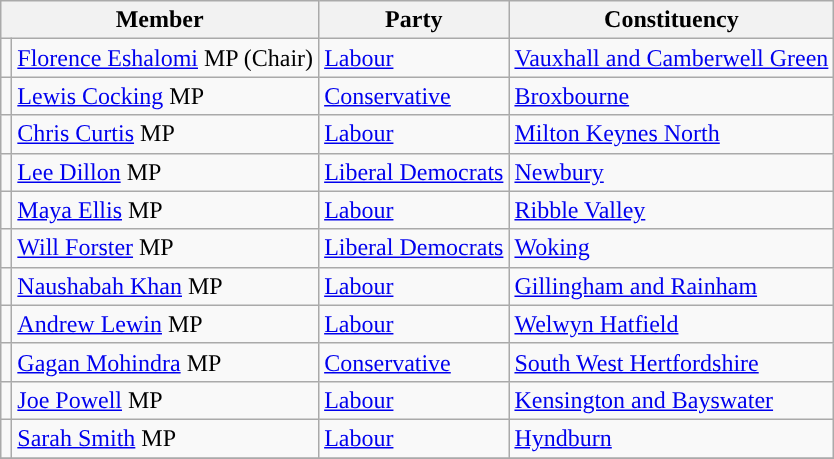<table class="wikitable">
<tr>
<th colspan="2" valign="top">Member</th>
<th valign="top">Party</th>
<th valign="top">Constituency</th>
</tr>
<tr>
<td style="color:inherit;background:"></td>
<td><a href='#'>Florence Eshalomi</a> MP (Chair)</td>
<td><a href='#'>Labour</a></td>
<td><a href='#'>Vauxhall and Camberwell Green</a></td>
</tr>
<tr>
<td style="color:inherit;background:"></td>
<td><a href='#'>Lewis Cocking</a> MP</td>
<td><a href='#'>Conservative</a></td>
<td><a href='#'>Broxbourne</a></td>
</tr>
<tr>
<td style="color:inherit;background:"></td>
<td><a href='#'>Chris Curtis</a> MP</td>
<td><a href='#'>Labour</a></td>
<td><a href='#'>Milton Keynes North</a></td>
</tr>
<tr>
<td style="color:inherit;background:"></td>
<td><a href='#'>Lee Dillon</a> MP</td>
<td><a href='#'>Liberal Democrats</a></td>
<td><a href='#'>Newbury</a></td>
</tr>
<tr>
<td style="color:inherit;background:"></td>
<td><a href='#'>Maya Ellis</a> MP</td>
<td><a href='#'>Labour</a></td>
<td><a href='#'>Ribble Valley</a></td>
</tr>
<tr>
<td style="color:inherit;background:"></td>
<td><a href='#'>Will Forster</a> MP</td>
<td><a href='#'>Liberal Democrats</a></td>
<td><a href='#'>Woking</a></td>
</tr>
<tr>
<td style="color:inherit;background:"></td>
<td><a href='#'>Naushabah Khan</a> MP</td>
<td><a href='#'>Labour</a></td>
<td><a href='#'>Gillingham and Rainham</a></td>
</tr>
<tr>
<td style="color:inherit;background:"></td>
<td><a href='#'>Andrew Lewin</a> MP</td>
<td><a href='#'>Labour</a></td>
<td><a href='#'>Welwyn Hatfield</a></td>
</tr>
<tr>
<td style="color:inherit;background:"></td>
<td><a href='#'>Gagan Mohindra</a> MP</td>
<td><a href='#'>Conservative</a></td>
<td><a href='#'>South West Hertfordshire</a></td>
</tr>
<tr>
<td style="color:inherit;background:"></td>
<td><a href='#'>Joe Powell</a> MP</td>
<td><a href='#'>Labour</a></td>
<td><a href='#'>Kensington and Bayswater</a></td>
</tr>
<tr>
<td style="color:inherit;background:"></td>
<td><a href='#'>Sarah Smith</a> MP</td>
<td><a href='#'>Labour</a></td>
<td><a href='#'>Hyndburn</a></td>
</tr>
<tr>
</tr>
</table>
